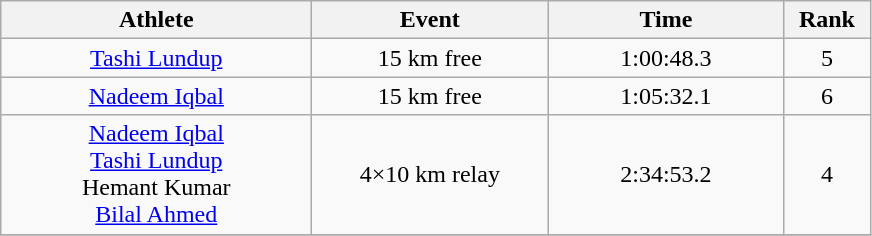<table class=wikitable style="text-align:center">
<tr>
<th width=200>Athlete</th>
<th width=150>Event</th>
<th width=150>Time</th>
<th width=50>Rank</th>
</tr>
<tr>
<td><a href='#'>Tashi Lundup</a></td>
<td>15 km free</td>
<td>1:00:48.3</td>
<td>5</td>
</tr>
<tr>
<td><a href='#'>Nadeem Iqbal</a></td>
<td>15 km free</td>
<td>1:05:32.1</td>
<td>6</td>
</tr>
<tr>
<td><a href='#'>Nadeem Iqbal</a><br><a href='#'>Tashi Lundup</a><br>Hemant Kumar<br><a href='#'>Bilal Ahmed</a></td>
<td>4×10 km relay</td>
<td>2:34:53.2</td>
<td>4</td>
</tr>
<tr>
</tr>
</table>
